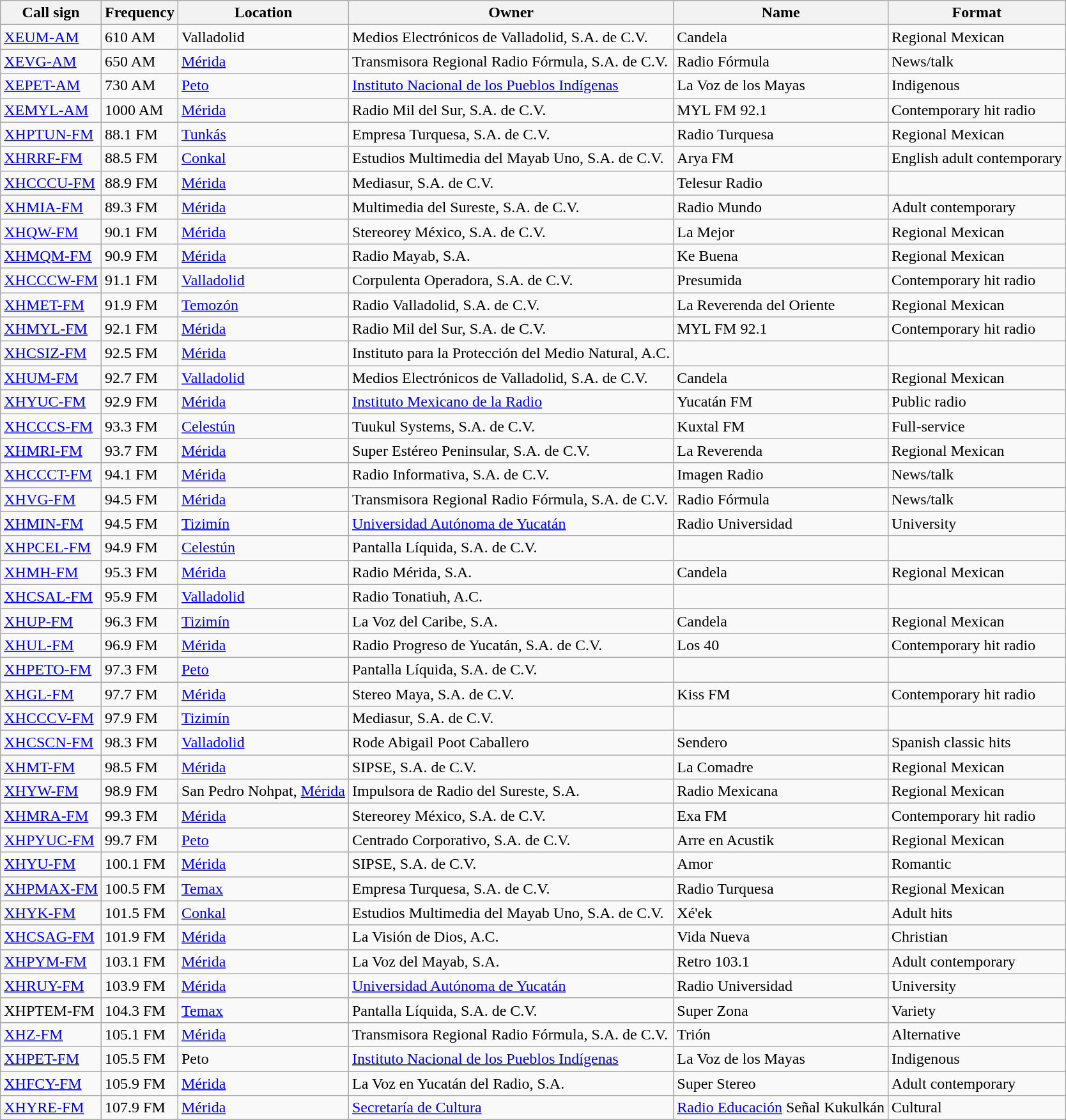<table class="wikitable sortable">
<tr>
<th "scope = "col">Call sign</th>
<th "scope = "col">Frequency</th>
<th "scope = "col">Location</th>
<th "scope = "col">Owner</th>
<th "scope = "col">Name</th>
<th "scope = "col">Format</th>
</tr>
<tr>
<td><a href='#'>XEUM-AM</a></td>
<td>610 AM</td>
<td>Valladolid</td>
<td>Medios Electrónicos de Valladolid, S.A. de C.V.</td>
<td>Candela</td>
<td>Regional Mexican</td>
</tr>
<tr>
<td><a href='#'>XEVG-AM</a></td>
<td>650 AM</td>
<td><a href='#'>Mérida</a></td>
<td>Transmisora Regional Radio Fórmula, S.A. de C.V.</td>
<td>Radio Fórmula</td>
<td>News/talk</td>
</tr>
<tr>
<td><a href='#'>XEPET-AM</a></td>
<td>730 AM</td>
<td><a href='#'>Peto</a></td>
<td><a href='#'>Instituto Nacional de los Pueblos Indígenas</a></td>
<td>La Voz de los Mayas</td>
<td>Indigenous</td>
</tr>
<tr>
<td><a href='#'>XEMYL-AM</a></td>
<td>1000 AM</td>
<td><a href='#'>Mérida</a></td>
<td>Radio Mil del Sur, S.A. de C.V.</td>
<td>MYL FM 92.1</td>
<td>Contemporary hit radio</td>
</tr>
<tr>
<td><a href='#'>XHPTUN-FM</a></td>
<td>88.1 FM</td>
<td><a href='#'>Tunkás</a></td>
<td>Empresa Turquesa, S.A. de C.V.</td>
<td>Radio Turquesa</td>
<td>Regional Mexican</td>
</tr>
<tr>
<td><a href='#'>XHRRF-FM</a></td>
<td>88.5 FM</td>
<td><a href='#'>Conkal</a></td>
<td>Estudios Multimedia del Mayab Uno, S.A. de C.V.</td>
<td>Arya FM</td>
<td>English adult contemporary</td>
</tr>
<tr>
<td><a href='#'>XHCCCU-FM</a></td>
<td>88.9 FM</td>
<td><a href='#'>Mérida</a></td>
<td>Mediasur, S.A. de C.V.</td>
<td>Telesur Radio</td>
<td></td>
</tr>
<tr>
<td><a href='#'>XHMIA-FM</a></td>
<td>89.3 FM</td>
<td><a href='#'>Mérida</a></td>
<td>Multimedia del Sureste, S.A. de C.V.</td>
<td>Radio Mundo</td>
<td>Adult contemporary</td>
</tr>
<tr>
<td><a href='#'>XHQW-FM</a></td>
<td>90.1 FM</td>
<td><a href='#'>Mérida</a></td>
<td>Stereorey México, S.A. de C.V.</td>
<td>La Mejor</td>
<td>Regional Mexican</td>
</tr>
<tr>
<td><a href='#'>XHMQM-FM</a></td>
<td>90.9 FM</td>
<td><a href='#'>Mérida</a></td>
<td>Radio Mayab, S.A.</td>
<td>Ke Buena</td>
<td>Regional Mexican</td>
</tr>
<tr>
<td><a href='#'>XHCCCW-FM</a></td>
<td>91.1 FM</td>
<td><a href='#'>Valladolid</a></td>
<td>Corpulenta Operadora, S.A. de C.V.</td>
<td>Presumida</td>
<td>Contemporary hit radio</td>
</tr>
<tr>
<td><a href='#'>XHMET-FM</a></td>
<td>91.9 FM</td>
<td><a href='#'>Temozón</a></td>
<td>Radio Valladolid, S.A. de C.V.</td>
<td>La Reverenda del Oriente</td>
<td>Regional Mexican</td>
</tr>
<tr>
<td><a href='#'>XHMYL-FM</a></td>
<td>92.1 FM</td>
<td><a href='#'>Mérida</a></td>
<td>Radio Mil del Sur, S.A. de C.V.</td>
<td>MYL FM 92.1</td>
<td>Contemporary hit radio</td>
</tr>
<tr>
<td><a href='#'>XHCSIZ-FM</a></td>
<td>92.5 FM</td>
<td><a href='#'>Mérida</a></td>
<td>Instituto para la Protección del Medio Natural, A.C.</td>
<td></td>
<td></td>
</tr>
<tr>
<td><a href='#'>XHUM-FM</a></td>
<td>92.7 FM</td>
<td><a href='#'>Valladolid</a></td>
<td>Medios Electrónicos de Valladolid, S.A. de C.V.</td>
<td>Candela</td>
<td>Regional Mexican</td>
</tr>
<tr>
<td><a href='#'>XHYUC-FM</a></td>
<td>92.9 FM</td>
<td><a href='#'>Mérida</a></td>
<td><a href='#'>Instituto Mexicano de la Radio</a></td>
<td>Yucatán FM</td>
<td>Public radio</td>
</tr>
<tr>
<td><a href='#'>XHCCCS-FM</a></td>
<td>93.3 FM</td>
<td><a href='#'>Celestún</a></td>
<td>Tuukul Systems, S.A. de C.V.</td>
<td>Kuxtal FM</td>
<td>Full-service</td>
</tr>
<tr>
<td><a href='#'>XHMRI-FM</a></td>
<td>93.7 FM</td>
<td><a href='#'>Mérida</a></td>
<td>Super Estéreo Peninsular, S.A. de C.V.</td>
<td>La Reverenda</td>
<td>Regional Mexican</td>
</tr>
<tr>
<td><a href='#'>XHCCCT-FM</a></td>
<td>94.1 FM</td>
<td><a href='#'>Mérida</a></td>
<td>Radio Informativa, S.A. de C.V.</td>
<td>Imagen Radio</td>
<td>News/talk</td>
</tr>
<tr>
<td><a href='#'>XHVG-FM</a></td>
<td>94.5 FM</td>
<td><a href='#'>Mérida</a></td>
<td>Transmisora Regional Radio Fórmula, S.A. de C.V.</td>
<td>Radio Fórmula</td>
<td>News/talk</td>
</tr>
<tr>
<td><a href='#'>XHMIN-FM</a></td>
<td>94.5 FM</td>
<td><a href='#'>Tizimín</a></td>
<td><a href='#'>Universidad Autónoma de Yucatán</a></td>
<td>Radio Universidad</td>
<td>University</td>
</tr>
<tr>
<td><a href='#'>XHPCEL-FM</a></td>
<td>94.9 FM</td>
<td><a href='#'>Celestún</a></td>
<td>Pantalla Líquida, S.A. de C.V.</td>
<td></td>
<td></td>
</tr>
<tr>
<td><a href='#'>XHMH-FM</a></td>
<td>95.3 FM</td>
<td><a href='#'>Mérida</a></td>
<td>Radio Mérida, S.A.</td>
<td>Candela</td>
<td>Regional Mexican</td>
</tr>
<tr>
<td><a href='#'>XHCSAL-FM</a></td>
<td>95.9 FM</td>
<td><a href='#'>Valladolid</a></td>
<td>Radio Tonatiuh, A.C.</td>
<td></td>
<td></td>
</tr>
<tr>
<td><a href='#'>XHUP-FM</a></td>
<td>96.3 FM</td>
<td><a href='#'>Tizimín</a></td>
<td>La Voz del Caribe, S.A.</td>
<td>Candela</td>
<td>Regional Mexican</td>
</tr>
<tr>
<td><a href='#'>XHUL-FM</a></td>
<td>96.9 FM</td>
<td><a href='#'>Mérida</a></td>
<td>Radio Progreso de Yucatán, S.A. de C.V.</td>
<td>Los 40</td>
<td>Contemporary hit radio</td>
</tr>
<tr>
<td><a href='#'>XHPETO-FM</a></td>
<td>97.3 FM</td>
<td><a href='#'>Peto</a></td>
<td>Pantalla Líquida, S.A. de C.V.</td>
<td></td>
<td></td>
</tr>
<tr>
<td><a href='#'>XHGL-FM</a></td>
<td>97.7 FM</td>
<td><a href='#'>Mérida</a></td>
<td>Stereo Maya, S.A. de C.V.</td>
<td>Kiss FM</td>
<td>Contemporary hit radio</td>
</tr>
<tr>
<td><a href='#'>XHCCCV-FM</a></td>
<td>97.9 FM</td>
<td><a href='#'>Tizimín</a></td>
<td>Mediasur, S.A. de C.V.</td>
<td></td>
<td></td>
</tr>
<tr>
<td><a href='#'>XHCSCN-FM</a></td>
<td>98.3 FM</td>
<td><a href='#'>Valladolid</a></td>
<td>Rode Abigail Poot Caballero</td>
<td>Sendero</td>
<td>Spanish classic hits</td>
</tr>
<tr>
<td><a href='#'>XHMT-FM</a></td>
<td>98.5 FM</td>
<td><a href='#'>Mérida</a></td>
<td>SIPSE, S.A. de C.V.</td>
<td>La Comadre</td>
<td>Regional Mexican</td>
</tr>
<tr>
<td><a href='#'>XHYW-FM</a></td>
<td>98.9 FM</td>
<td>San Pedro Nohpat, <a href='#'>Mérida</a></td>
<td>Impulsora de Radio del Sureste, S.A.</td>
<td>Radio Mexicana</td>
<td>Regional Mexican</td>
</tr>
<tr>
<td><a href='#'>XHMRA-FM</a></td>
<td>99.3 FM</td>
<td><a href='#'>Mérida</a></td>
<td>Stereorey México, S.A. de C.V.</td>
<td>Exa FM</td>
<td>Contemporary hit radio</td>
</tr>
<tr>
<td><a href='#'>XHPYUC-FM</a></td>
<td>99.7 FM</td>
<td><a href='#'>Peto</a></td>
<td>Centrado Corporativo, S.A. de C.V.</td>
<td>Arre en Acustik</td>
<td>Regional Mexican</td>
</tr>
<tr>
<td><a href='#'>XHYU-FM</a></td>
<td>100.1 FM</td>
<td><a href='#'>Mérida</a></td>
<td>SIPSE, S.A. de C.V.</td>
<td>Amor</td>
<td>Romantic</td>
</tr>
<tr>
<td><a href='#'>XHPMAX-FM</a></td>
<td>100.5 FM</td>
<td><a href='#'>Temax</a></td>
<td>Empresa Turquesa, S.A. de C.V.</td>
<td>Radio Turquesa</td>
<td>Regional Mexican</td>
</tr>
<tr>
<td><a href='#'>XHYK-FM</a></td>
<td>101.5 FM</td>
<td><a href='#'>Conkal</a></td>
<td>Estudios Multimedia del Mayab Uno, S.A. de C.V.</td>
<td>Xé'ek</td>
<td>Adult hits</td>
</tr>
<tr>
<td><a href='#'>XHCSAG-FM</a></td>
<td>101.9 FM</td>
<td><a href='#'>Mérida</a></td>
<td>La Visión de Dios, A.C.</td>
<td>Vida Nueva</td>
<td>Christian</td>
</tr>
<tr>
<td><a href='#'>XHPYM-FM</a></td>
<td>103.1 FM</td>
<td><a href='#'>Mérida</a></td>
<td>La Voz del Mayab, S.A.</td>
<td>Retro 103.1</td>
<td>Adult contemporary</td>
</tr>
<tr>
<td><a href='#'>XHRUY-FM</a></td>
<td>103.9 FM</td>
<td><a href='#'>Mérida</a></td>
<td><a href='#'>Universidad Autónoma de Yucatán</a></td>
<td>Radio Universidad</td>
<td>University</td>
</tr>
<tr>
<td>XHPTEM-FM</td>
<td>104.3 FM</td>
<td><a href='#'>Temax</a></td>
<td>Pantalla Líquida, S.A. de C.V.</td>
<td>Super Zona</td>
<td>Variety</td>
</tr>
<tr>
<td><a href='#'>XHZ-FM</a></td>
<td>105.1 FM</td>
<td><a href='#'>Mérida</a></td>
<td>Transmisora Regional Radio Fórmula, S.A. de C.V.</td>
<td>Trión</td>
<td>Alternative</td>
</tr>
<tr>
<td><a href='#'>XHPET-FM</a></td>
<td>105.5 FM</td>
<td>Peto</td>
<td><a href='#'>Instituto Nacional de los Pueblos Indígenas</a></td>
<td>La Voz de los Mayas</td>
<td>Indigenous</td>
</tr>
<tr>
<td><a href='#'>XHFCY-FM</a></td>
<td>105.9 FM</td>
<td><a href='#'>Mérida</a></td>
<td>La Voz en Yucatán del Radio, S.A.</td>
<td>Super Stereo</td>
<td>Adult contemporary</td>
</tr>
<tr>
<td><a href='#'>XHYRE-FM</a></td>
<td>107.9 FM</td>
<td><a href='#'>Mérida</a></td>
<td><a href='#'>Secretaría de Cultura</a></td>
<td><a href='#'>Radio Educación</a> Señal Kukulkán</td>
<td>Cultural</td>
</tr>
</table>
